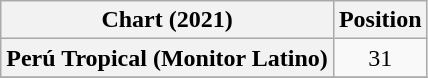<table class="wikitable plainrowheaders sortable" style="text-align:center">
<tr>
<th scope="col">Chart (2021)</th>
<th scope="col">Position</th>
</tr>
<tr>
<th scope="row">Perú Tropical (Monitor Latino)</th>
<td>31</td>
</tr>
<tr>
</tr>
</table>
